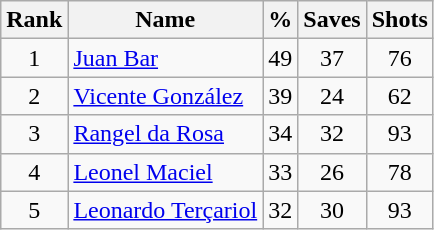<table class="wikitable sortable" style="text-align: center;">
<tr>
<th>Rank</th>
<th>Name</th>
<th>%</th>
<th>Saves</th>
<th>Shots</th>
</tr>
<tr>
<td>1</td>
<td align=left> <a href='#'>Juan Bar</a></td>
<td>49</td>
<td>37</td>
<td>76</td>
</tr>
<tr>
<td>2</td>
<td align=left> <a href='#'>Vicente González</a></td>
<td>39</td>
<td>24</td>
<td>62</td>
</tr>
<tr>
<td>3</td>
<td align=left> <a href='#'>Rangel da Rosa</a></td>
<td>34</td>
<td>32</td>
<td>93</td>
</tr>
<tr>
<td>4</td>
<td align=left> <a href='#'>Leonel Maciel</a></td>
<td>33</td>
<td>26</td>
<td>78</td>
</tr>
<tr>
<td>5</td>
<td align=left> <a href='#'>Leonardo Terçariol</a></td>
<td>32</td>
<td>30</td>
<td>93</td>
</tr>
</table>
